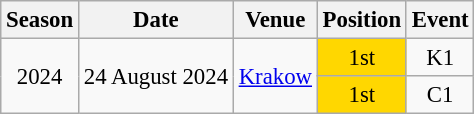<table class="wikitable" style="text-align:center; font-size:95%;">
<tr>
<th>Season</th>
<th>Date</th>
<th>Venue</th>
<th>Position</th>
<th>Event</th>
</tr>
<tr>
<td rowspan="2">2024</td>
<td rowspan="2" align="right">24  August 2024</td>
<td rowspan="2" align="left"><a href='#'>Krakow</a></td>
<td bgcolor=gold>1st</td>
<td>K1</td>
</tr>
<tr>
<td bgcolor=gold>1st</td>
<td>C1</td>
</tr>
</table>
